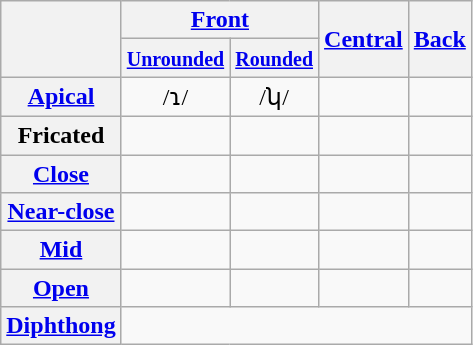<table class="wikitable" style="text-align: center">
<tr>
<th rowspan=2></th>
<th colspan=2><a href='#'>Front</a></th>
<th rowspan=2><a href='#'>Central</a></th>
<th rowspan=2><a href='#'>Back</a></th>
</tr>
<tr>
<th><small><a href='#'>Unrounded</a></small></th>
<th><small><a href='#'>Rounded</a></small></th>
</tr>
<tr>
<th><a href='#'>Apical</a></th>
<td>/ɿ/</td>
<td>/ʮ/</td>
<td></td>
<td></td>
</tr>
<tr>
<th>Fricated</th>
<td></td>
<td></td>
<td></td>
<td></td>
</tr>
<tr>
<th><a href='#'>Close</a></th>
<td></td>
<td></td>
<td></td>
<td></td>
</tr>
<tr>
<th><a href='#'>Near-close</a></th>
<td></td>
<td></td>
<td></td>
<td></td>
</tr>
<tr>
<th><a href='#'>Mid</a></th>
<td></td>
<td></td>
<td></td>
<td></td>
</tr>
<tr>
<th><a href='#'>Open</a></th>
<td></td>
<td></td>
<td></td>
<td></td>
</tr>
<tr>
<th><a href='#'>Diphthong</a></th>
<td colspan="4"></td>
</tr>
</table>
